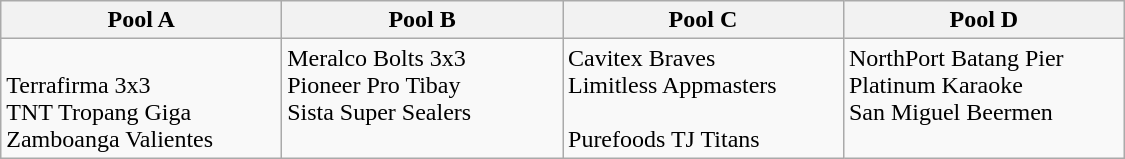<table class=wikitable width=750>
<tr>
<th width=25%>Pool A</th>
<th width=25%>Pool B</th>
<th width=25%>Pool C</th>
<th width=25%>Pool D</th>
</tr>
<tr valign=top>
<td> <br> Terrafirma 3x3 <br> TNT Tropang Giga <br> Zamboanga Valientes</td>
<td>Meralco Bolts 3x3 <br> Pioneer Pro Tibay <br> Sista Super Sealers</td>
<td>Cavitex Braves <br> Limitless Appmasters <br>  <br> Purefoods TJ Titans</td>
<td>NorthPort Batang Pier <br> Platinum Karaoke <br> San Miguel Beermen</td>
</tr>
</table>
